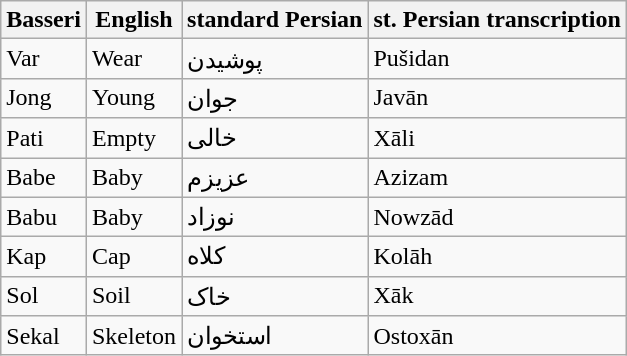<table class="wikitable">
<tr>
<th>Basseri</th>
<th>English</th>
<th>standard Persian</th>
<th>st. Persian transcription</th>
</tr>
<tr>
<td>Var</td>
<td>Wear</td>
<td>پوشیدن</td>
<td>Pušidan</td>
</tr>
<tr>
<td>Jong</td>
<td>Young</td>
<td>جوان</td>
<td>Javān</td>
</tr>
<tr>
<td>Pati</td>
<td>Empty</td>
<td>خالی</td>
<td>Xāli</td>
</tr>
<tr>
<td>Babe</td>
<td>Baby</td>
<td>عزیزم</td>
<td>Azizam</td>
</tr>
<tr>
<td>Babu</td>
<td>Baby</td>
<td>نوزاد</td>
<td>Nowzād</td>
</tr>
<tr>
<td>Kap</td>
<td>Cap</td>
<td>کلاه</td>
<td>Kolāh</td>
</tr>
<tr>
<td>Sol</td>
<td>Soil</td>
<td>خاک</td>
<td>Xāk</td>
</tr>
<tr>
<td>Sekal</td>
<td>Skeleton</td>
<td>استخوان</td>
<td>Ostoxān</td>
</tr>
</table>
